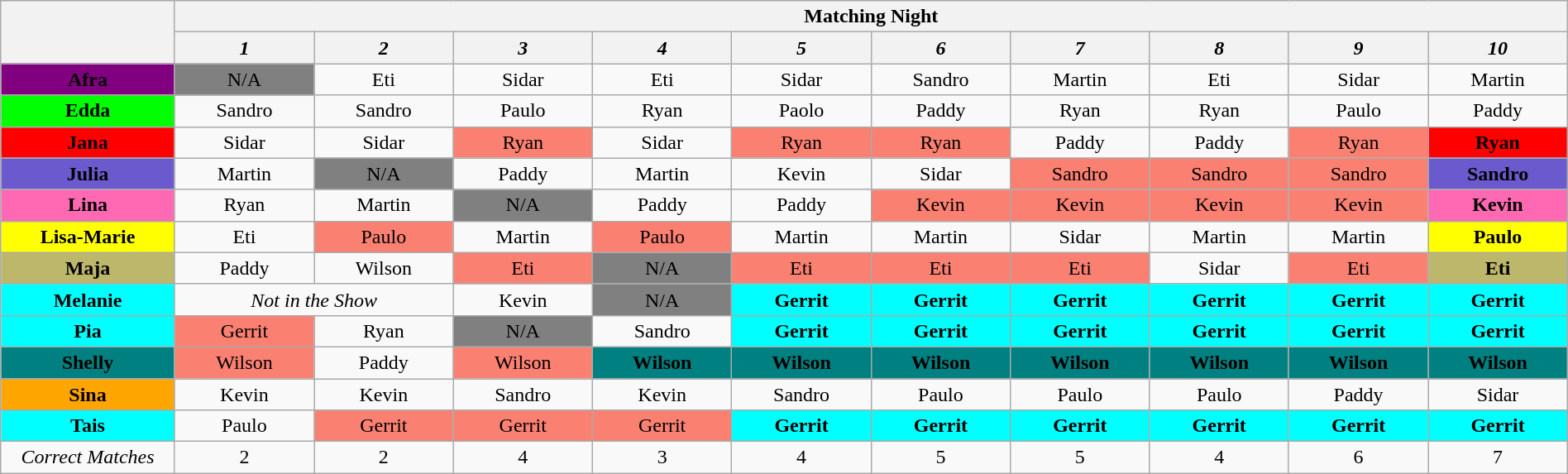<table class="wikitable nowrap" style="text-align:center; width:100%;">
<tr>
<th rowspan="2" style="width:10%;"></th>
<th colspan="10" style="text-align:center;">Matching Night</th>
</tr>
<tr>
<th style="text-align:center; width:8%;"><em>1</em></th>
<th style="text-align:center; width:8%;"><em>2</em></th>
<th style="text-align:center; width:8%;"><em>3</em></th>
<th style="text-align:center; width:8%;"><em>4</em></th>
<th style="text-align:center; width:8%;"><em>5</em></th>
<th style="text-align:center; width:8%;"><em>6</em></th>
<th style="text-align:center; width:8%;"><em>7</em></th>
<th style="text-align:center; width:8%;"><em>8</em></th>
<th style="text-align:center; width:8%;"><em>9</em></th>
<th style="text-align:center; width:8%;"><em>10</em></th>
</tr>
<tr>
<td style="background:purple"><strong>Afra</strong></td>
<td style="background:gray">N/A</td>
<td>Eti</td>
<td>Sidar</td>
<td>Eti</td>
<td>Sidar</td>
<td>Sandro</td>
<td>Martin</td>
<td>Eti</td>
<td>Sidar</td>
<td>Martin</td>
</tr>
<tr>
<td style="background:lime"><strong>Edda</strong></td>
<td>Sandro</td>
<td>Sandro</td>
<td>Paulo</td>
<td>Ryan</td>
<td>Paolo</td>
<td>Paddy</td>
<td>Ryan</td>
<td>Ryan</td>
<td>Paulo</td>
<td>Paddy</td>
</tr>
<tr>
<td style="background:red"><strong>Jana</strong></td>
<td>Sidar</td>
<td>Sidar</td>
<td style="background:salmon">Ryan</td>
<td>Sidar</td>
<td style="background:salmon">Ryan</td>
<td style="background:salmon">Ryan</td>
<td>Paddy</td>
<td>Paddy</td>
<td style="background:salmon">Ryan</td>
<td style="background:red"><strong>Ryan</strong></td>
</tr>
<tr>
<td style="background:slateblue"><strong>Julia</strong></td>
<td>Martin</td>
<td style="background:gray">N/A</td>
<td>Paddy</td>
<td>Martin</td>
<td>Kevin</td>
<td>Sidar</td>
<td style="background:salmon">Sandro</td>
<td style="background:salmon">Sandro</td>
<td style="background:salmon">Sandro</td>
<td style="background:slateblue"><strong>Sandro</strong></td>
</tr>
<tr>
<td style="background:hotpink"><strong>Lina</strong></td>
<td>Ryan</td>
<td>Martin</td>
<td style="background:gray">N/A</td>
<td>Paddy</td>
<td>Paddy</td>
<td style="background:salmon">Kevin</td>
<td style="background:salmon">Kevin</td>
<td style="background:salmon">Kevin</td>
<td style="background:salmon">Kevin</td>
<td style="background:hotpink"><strong>Kevin</strong></td>
</tr>
<tr>
<td style="background:yellow"><strong>Lisa-Marie</strong></td>
<td>Eti</td>
<td style="background:salmon">Paulo</td>
<td>Martin</td>
<td style="background:salmon">Paulo</td>
<td>Martin</td>
<td>Martin</td>
<td>Sidar</td>
<td>Martin</td>
<td>Martin</td>
<td style="background:yellow"><strong>Paulo</strong></td>
</tr>
<tr>
<td style="background:darkkhaki"><strong>Maja</strong></td>
<td>Paddy</td>
<td>Wilson</td>
<td style="background:salmon">Eti</td>
<td style="background:gray">N/A</td>
<td style="background:salmon">Eti</td>
<td style="background:salmon">Eti</td>
<td style="background:salmon">Eti</td>
<td>Sidar</td>
<td style="background:salmon">Eti</td>
<td style="background:darkkhaki"><strong>Eti</strong></td>
</tr>
<tr>
<td style="background:aqua"><strong>Melanie</strong></td>
<td colspan="2"><em>Not in the Show</em></td>
<td>Kevin</td>
<td style="background:gray">N/A</td>
<td style="background:aqua"><strong>Gerrit</strong></td>
<td style="background:aqua"><strong>Gerrit</strong></td>
<td style="background:aqua"><strong>Gerrit</strong></td>
<td style="background:aqua"><strong>Gerrit</strong></td>
<td style="background:aqua"><strong>Gerrit</strong></td>
<td style="background:aqua"><strong>Gerrit</strong></td>
</tr>
<tr>
<td style="background:aqua"><strong>Pia</strong></td>
<td style="background:salmon">Gerrit</td>
<td>Ryan</td>
<td style="background:gray">N/A</td>
<td>Sandro</td>
<td style="background:aqua"><strong>Gerrit</strong></td>
<td style="background:aqua"><strong>Gerrit</strong></td>
<td style="background:aqua"><strong>Gerrit</strong></td>
<td style="background:aqua"><strong>Gerrit</strong></td>
<td style="background:aqua"><strong>Gerrit</strong></td>
<td style="background:aqua"><strong>Gerrit</strong></td>
</tr>
<tr>
<td style="background:teal"><strong>Shelly</strong></td>
<td style="background:salmon">Wilson</td>
<td>Paddy</td>
<td style="background:salmon">Wilson</td>
<td style="background:teal"><strong>Wilson</strong></td>
<td style="background:teal"><strong>Wilson</strong></td>
<td style="background:teal"><strong>Wilson</strong></td>
<td style="background:teal"><strong>Wilson</strong></td>
<td style="background:teal"><strong>Wilson</strong></td>
<td style="background:teal"><strong>Wilson</strong></td>
<td style="background:teal"><strong>Wilson</strong></td>
</tr>
<tr>
<td style="background:orange"><strong>Sina</strong></td>
<td>Kevin</td>
<td>Kevin</td>
<td>Sandro</td>
<td>Kevin</td>
<td>Sandro</td>
<td>Paulo</td>
<td>Paulo</td>
<td>Paulo</td>
<td>Paddy</td>
<td>Sidar</td>
</tr>
<tr>
<td style="background:aqua"><strong>Tais</strong></td>
<td>Paulo</td>
<td style="background:salmon">Gerrit</td>
<td style="background:salmon">Gerrit</td>
<td style="background:salmon">Gerrit</td>
<td style="background:aqua"><strong>Gerrit</strong></td>
<td style="background:aqua"><strong>Gerrit</strong></td>
<td style="background:aqua"><strong>Gerrit</strong></td>
<td style="background:aqua"><strong>Gerrit</strong></td>
<td style="background:aqua"><strong>Gerrit</strong></td>
<td style="background:aqua"><strong>Gerrit</strong></td>
</tr>
<tr>
<td><em>Correct Matches</em></td>
<td>2</td>
<td>2</td>
<td>4</td>
<td>3</td>
<td>4</td>
<td>5</td>
<td>5</td>
<td>4</td>
<td>6</td>
<td>7</td>
</tr>
</table>
